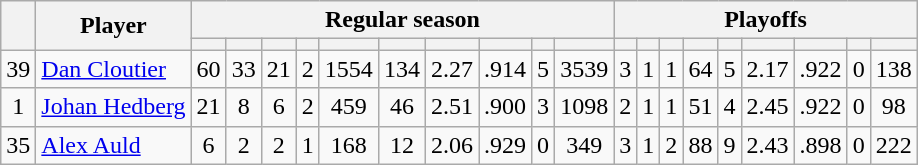<table class="wikitable plainrowheaders" style="text-align:center;">
<tr>
<th scope="col" rowspan="2"></th>
<th scope="col" rowspan="2">Player</th>
<th scope=colgroup colspan=10>Regular season</th>
<th scope=colgroup colspan=9>Playoffs</th>
</tr>
<tr>
<th scope="col"></th>
<th scope="col"></th>
<th scope="col"></th>
<th scope="col"></th>
<th scope="col"></th>
<th scope="col"></th>
<th scope="col"></th>
<th scope="col"></th>
<th scope="col"></th>
<th scope="col"></th>
<th scope="col"></th>
<th scope="col"></th>
<th scope="col"></th>
<th scope="col"></th>
<th scope="col"></th>
<th scope="col"></th>
<th scope="col"></th>
<th scope="col"></th>
<th scope="col"></th>
</tr>
<tr>
<td scope="row">39</td>
<td align="left"><a href='#'>Dan Cloutier</a></td>
<td>60</td>
<td>33</td>
<td>21</td>
<td>2</td>
<td>1554</td>
<td>134</td>
<td>2.27</td>
<td>.914</td>
<td>5</td>
<td>3539</td>
<td>3</td>
<td>1</td>
<td>1</td>
<td>64</td>
<td>5</td>
<td>2.17</td>
<td>.922</td>
<td>0</td>
<td>138</td>
</tr>
<tr>
<td scope="row">1</td>
<td align="left"><a href='#'>Johan Hedberg</a></td>
<td>21</td>
<td>8</td>
<td>6</td>
<td>2</td>
<td>459</td>
<td>46</td>
<td>2.51</td>
<td>.900</td>
<td>3</td>
<td>1098</td>
<td>2</td>
<td>1</td>
<td>1</td>
<td>51</td>
<td>4</td>
<td>2.45</td>
<td>.922</td>
<td>0</td>
<td>98</td>
</tr>
<tr>
<td scope="row">35</td>
<td align="left"><a href='#'>Alex Auld</a></td>
<td>6</td>
<td>2</td>
<td>2</td>
<td>1</td>
<td>168</td>
<td>12</td>
<td>2.06</td>
<td>.929</td>
<td>0</td>
<td>349</td>
<td>3</td>
<td>1</td>
<td>2</td>
<td>88</td>
<td>9</td>
<td>2.43</td>
<td>.898</td>
<td>0</td>
<td>222</td>
</tr>
</table>
